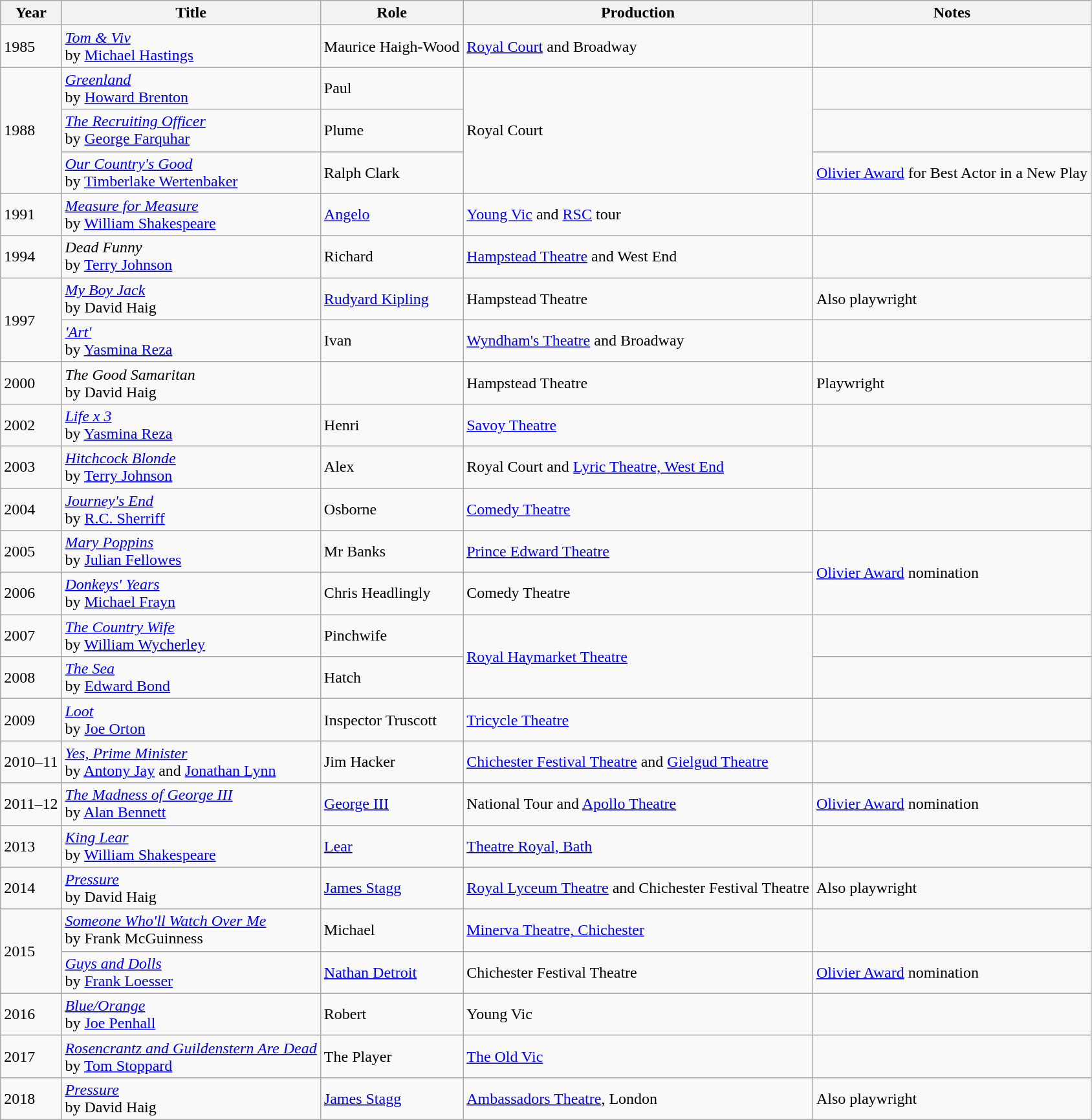<table class="wikitable">
<tr>
<th>Year</th>
<th>Title</th>
<th>Role</th>
<th>Production</th>
<th>Notes</th>
</tr>
<tr>
<td>1985</td>
<td><em><a href='#'>Tom & Viv</a></em><br>by <a href='#'>Michael Hastings</a></td>
<td>Maurice Haigh-Wood</td>
<td><a href='#'>Royal Court</a> and Broadway</td>
<td></td>
</tr>
<tr>
<td rowspan="3">1988</td>
<td><em><a href='#'>Greenland</a><br></em>by <a href='#'>Howard Brenton</a></td>
<td>Paul</td>
<td rowspan="3">Royal Court</td>
<td></td>
</tr>
<tr>
<td><em><a href='#'>The Recruiting Officer</a></em><br>by <a href='#'>George Farquhar</a></td>
<td>Plume</td>
</tr>
<tr>
<td><em><a href='#'>Our Country's Good</a></em> <br>by <a href='#'>Timberlake Wertenbaker</a></td>
<td>Ralph Clark</td>
<td><a href='#'>Olivier Award</a> for Best Actor in a New Play</td>
</tr>
<tr>
<td>1991</td>
<td><em><a href='#'>Measure for Measure</a></em> <br>by <a href='#'>William Shakespeare</a></td>
<td><a href='#'>Angelo</a></td>
<td><a href='#'>Young Vic</a> and <a href='#'>RSC</a> tour</td>
<td></td>
</tr>
<tr>
<td>1994</td>
<td><em>Dead Funny</em><br>by <a href='#'>Terry Johnson</a></td>
<td>Richard</td>
<td><a href='#'>Hampstead Theatre</a> and West End</td>
<td></td>
</tr>
<tr>
<td rowspan="2">1997</td>
<td><em><a href='#'>My Boy Jack</a></em><br>by David Haig</td>
<td><a href='#'>Rudyard Kipling</a></td>
<td>Hampstead Theatre</td>
<td>Also playwright</td>
</tr>
<tr>
<td><em><a href='#'>'Art'</a></em> <br>by <a href='#'>Yasmina Reza</a></td>
<td>Ivan</td>
<td><a href='#'>Wyndham's Theatre</a> and Broadway</td>
<td></td>
</tr>
<tr>
<td>2000</td>
<td><em>The Good Samaritan</em><br>by David Haig</td>
<td></td>
<td>Hampstead Theatre</td>
<td>Playwright</td>
</tr>
<tr>
<td>2002</td>
<td><em><a href='#'>Life x 3</a></em><br>by <a href='#'>Yasmina Reza</a></td>
<td>Henri</td>
<td><a href='#'>Savoy Theatre</a></td>
<td></td>
</tr>
<tr>
<td>2003</td>
<td><em><a href='#'>Hitchcock Blonde</a></em> <br>by <a href='#'>Terry Johnson</a></td>
<td>Alex</td>
<td>Royal Court and <a href='#'>Lyric Theatre, West End</a></td>
<td></td>
</tr>
<tr>
<td>2004</td>
<td><em><a href='#'>Journey's End</a></em><br>by <a href='#'>R.C. Sherriff</a></td>
<td>Osborne</td>
<td><a href='#'>Comedy Theatre</a></td>
</tr>
<tr>
<td>2005</td>
<td><em><a href='#'>Mary Poppins</a></em><br>by <a href='#'>Julian Fellowes</a></td>
<td>Mr Banks</td>
<td><a href='#'>Prince Edward Theatre</a></td>
<td rowspan="2"><a href='#'>Olivier Award</a> nomination</td>
</tr>
<tr>
<td>2006</td>
<td><em><a href='#'>Donkeys' Years</a></em><br>by <a href='#'>Michael Frayn</a></td>
<td>Chris Headlingly</td>
<td>Comedy Theatre</td>
</tr>
<tr>
<td>2007</td>
<td><em><a href='#'>The Country Wife</a></em><br>by <a href='#'>William Wycherley</a></td>
<td>Pinchwife</td>
<td rowspan="2"><a href='#'>Royal Haymarket Theatre</a></td>
<td></td>
</tr>
<tr>
<td>2008</td>
<td><em><a href='#'>The Sea</a></em><br>by <a href='#'>Edward Bond</a></td>
<td>Hatch</td>
<td></td>
</tr>
<tr>
<td>2009</td>
<td><em><a href='#'>Loot</a></em> <br>by <a href='#'>Joe Orton</a></td>
<td>Inspector Truscott</td>
<td><a href='#'>Tricycle Theatre</a></td>
<td></td>
</tr>
<tr>
<td>2010–11</td>
<td><em><a href='#'>Yes, Prime Minister</a></em> <br>by <a href='#'>Antony Jay</a> and <a href='#'>Jonathan Lynn</a></td>
<td>Jim Hacker</td>
<td><a href='#'>Chichester Festival Theatre</a> and <a href='#'>Gielgud Theatre</a></td>
<td></td>
</tr>
<tr>
<td>2011–12</td>
<td><em><a href='#'>The Madness of George III</a></em> <br>by <a href='#'>Alan Bennett</a></td>
<td><a href='#'>George III</a></td>
<td>National Tour and <a href='#'>Apollo Theatre</a></td>
<td><a href='#'>Olivier Award</a> nomination</td>
</tr>
<tr>
<td>2013</td>
<td><em><a href='#'>King Lear</a></em> <br>by <a href='#'>William Shakespeare</a></td>
<td><a href='#'>Lear</a></td>
<td><a href='#'>Theatre Royal, Bath</a></td>
<td></td>
</tr>
<tr>
<td>2014</td>
<td><em><a href='#'>Pressure</a></em> <br>by David Haig</td>
<td><a href='#'>James Stagg</a></td>
<td><a href='#'>Royal Lyceum Theatre</a> and Chichester Festival Theatre</td>
<td>Also playwright</td>
</tr>
<tr>
<td rowspan="2">2015</td>
<td><em><a href='#'>Someone Who'll Watch Over Me</a></em> <br>by Frank McGuinness</td>
<td>Michael</td>
<td><a href='#'>Minerva Theatre, Chichester</a></td>
<td></td>
</tr>
<tr>
<td><em><a href='#'>Guys and Dolls</a></em> <br>by <a href='#'>Frank Loesser</a></td>
<td><a href='#'>Nathan Detroit</a></td>
<td>Chichester Festival Theatre</td>
<td><a href='#'>Olivier Award</a> nomination</td>
</tr>
<tr>
<td>2016</td>
<td><em><a href='#'>Blue/Orange</a></em> <br>by <a href='#'>Joe Penhall</a></td>
<td>Robert</td>
<td>Young Vic</td>
<td></td>
</tr>
<tr>
<td>2017</td>
<td><em><a href='#'>Rosencrantz and Guildenstern Are Dead</a></em> <br>by <a href='#'>Tom Stoppard</a></td>
<td>The Player</td>
<td><a href='#'>The Old Vic</a></td>
<td></td>
</tr>
<tr>
<td>2018</td>
<td><em><a href='#'>Pressure</a></em> <br>by David Haig</td>
<td><a href='#'>James Stagg</a></td>
<td><a href='#'>Ambassadors Theatre</a>, London</td>
<td>Also playwright</td>
</tr>
</table>
